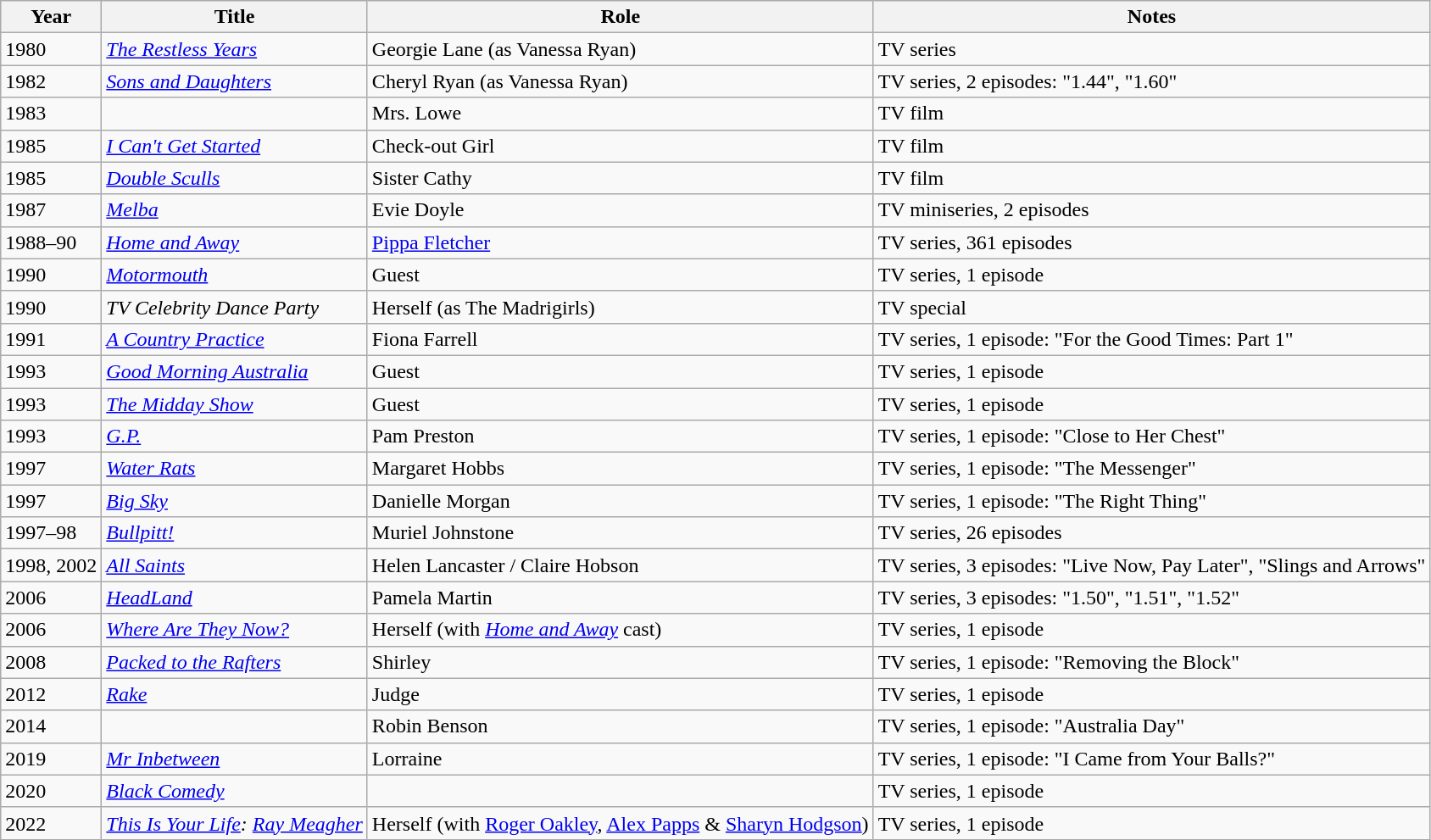<table class="wikitable sortable">
<tr>
<th>Year</th>
<th>Title</th>
<th>Role</th>
<th class="unsortable">Notes</th>
</tr>
<tr>
<td>1980</td>
<td><em><a href='#'>The Restless Years</a></em></td>
<td>Georgie Lane (as Vanessa Ryan)</td>
<td>TV series</td>
</tr>
<tr>
<td>1982</td>
<td><em><a href='#'>Sons and Daughters</a></em></td>
<td>Cheryl Ryan (as Vanessa Ryan)</td>
<td>TV series, 2 episodes: "1.44", "1.60"</td>
</tr>
<tr>
<td>1983</td>
<td><em></em></td>
<td>Mrs. Lowe</td>
<td>TV film</td>
</tr>
<tr>
<td>1985</td>
<td><em><a href='#'>I Can't Get Started</a></em></td>
<td>Check-out Girl</td>
<td>TV film</td>
</tr>
<tr>
<td>1985</td>
<td><em><a href='#'>Double Sculls</a></em></td>
<td>Sister Cathy</td>
<td>TV film</td>
</tr>
<tr>
<td>1987</td>
<td><em><a href='#'>Melba</a></em></td>
<td>Evie Doyle</td>
<td>TV miniseries, 2 episodes</td>
</tr>
<tr>
<td>1988–90</td>
<td><em><a href='#'>Home and Away</a></em></td>
<td><a href='#'>Pippa Fletcher</a></td>
<td>TV series, 361 episodes</td>
</tr>
<tr>
<td>1990</td>
<td><em><a href='#'>Motormouth</a></em></td>
<td>Guest</td>
<td>TV series, 1 episode</td>
</tr>
<tr>
<td>1990</td>
<td><em>TV Celebrity Dance Party</em></td>
<td>Herself (as The Madrigirls)</td>
<td>TV special</td>
</tr>
<tr>
<td>1991</td>
<td><em><a href='#'>A Country Practice</a></em></td>
<td>Fiona Farrell</td>
<td>TV series, 1 episode: "For the Good Times: Part 1"</td>
</tr>
<tr>
<td>1993</td>
<td><em><a href='#'>Good Morning Australia</a></em></td>
<td>Guest</td>
<td>TV series, 1 episode</td>
</tr>
<tr>
<td>1993</td>
<td><em><a href='#'>The Midday Show</a></em></td>
<td>Guest</td>
<td>TV series, 1 episode</td>
</tr>
<tr>
<td>1993</td>
<td><em><a href='#'>G.P.</a></em></td>
<td>Pam Preston</td>
<td>TV series, 1 episode: "Close to Her Chest"</td>
</tr>
<tr>
<td>1997</td>
<td><em><a href='#'>Water Rats</a></em></td>
<td>Margaret Hobbs</td>
<td>TV series, 1 episode: "The Messenger"</td>
</tr>
<tr>
<td>1997</td>
<td><em><a href='#'>Big Sky</a></em></td>
<td>Danielle Morgan</td>
<td>TV series, 1 episode: "The Right Thing"</td>
</tr>
<tr>
<td>1997–98</td>
<td><em><a href='#'>Bullpitt!</a></em></td>
<td>Muriel Johnstone</td>
<td>TV series, 26 episodes</td>
</tr>
<tr>
<td>1998, 2002</td>
<td><em><a href='#'>All Saints</a></em></td>
<td>Helen Lancaster / Claire Hobson</td>
<td>TV series, 3 episodes: "Live Now, Pay Later", "Slings and Arrows"</td>
</tr>
<tr>
<td>2006</td>
<td><em><a href='#'>HeadLand</a></em></td>
<td>Pamela Martin</td>
<td>TV series, 3 episodes: "1.50", "1.51", "1.52"</td>
</tr>
<tr>
<td>2006</td>
<td><em><a href='#'>Where Are They Now?</a></em></td>
<td>Herself (with <em><a href='#'>Home and Away</a></em> cast)</td>
<td>TV series, 1 episode</td>
</tr>
<tr>
<td>2008</td>
<td><em><a href='#'>Packed to the Rafters</a></em></td>
<td>Shirley</td>
<td>TV series, 1 episode: "Removing the Block"</td>
</tr>
<tr>
<td>2012</td>
<td><em><a href='#'>Rake</a></em></td>
<td>Judge</td>
<td>TV series, 1 episode</td>
</tr>
<tr>
<td>2014</td>
<td><em></em></td>
<td>Robin Benson</td>
<td>TV series, 1 episode: "Australia Day"</td>
</tr>
<tr>
<td>2019</td>
<td><em><a href='#'>Mr Inbetween</a></em></td>
<td>Lorraine</td>
<td>TV series, 1 episode: "I Came from Your Balls?"</td>
</tr>
<tr>
<td>2020</td>
<td><em><a href='#'>Black Comedy</a></em></td>
<td></td>
<td>TV series, 1 episode</td>
</tr>
<tr>
<td>2022</td>
<td><em><a href='#'>This Is Your Life</a>: <a href='#'>Ray Meagher</a></em></td>
<td>Herself (with <a href='#'>Roger Oakley</a>, <a href='#'>Alex Papps</a> & <a href='#'>Sharyn Hodgson</a>)</td>
<td>TV series, 1 episode</td>
</tr>
</table>
